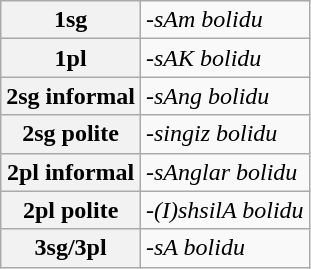<table class="wikitable">
<tr>
<th>1sg</th>
<td><em>-sAm bolidu</em></td>
</tr>
<tr>
<th>1pl</th>
<td><em>-sAK bolidu</em></td>
</tr>
<tr>
<th>2sg informal</th>
<td><em>-sAng bolidu</em></td>
</tr>
<tr>
<th>2sg polite</th>
<td><em>-singiz bolidu</em></td>
</tr>
<tr>
<th>2pl informal</th>
<td><em>-sAnglar bolidu</em></td>
</tr>
<tr>
<th>2pl polite</th>
<td><em>-(I)shsilA bolidu</em></td>
</tr>
<tr>
<th>3sg/3pl</th>
<td><em>-sA bolidu</em></td>
</tr>
</table>
